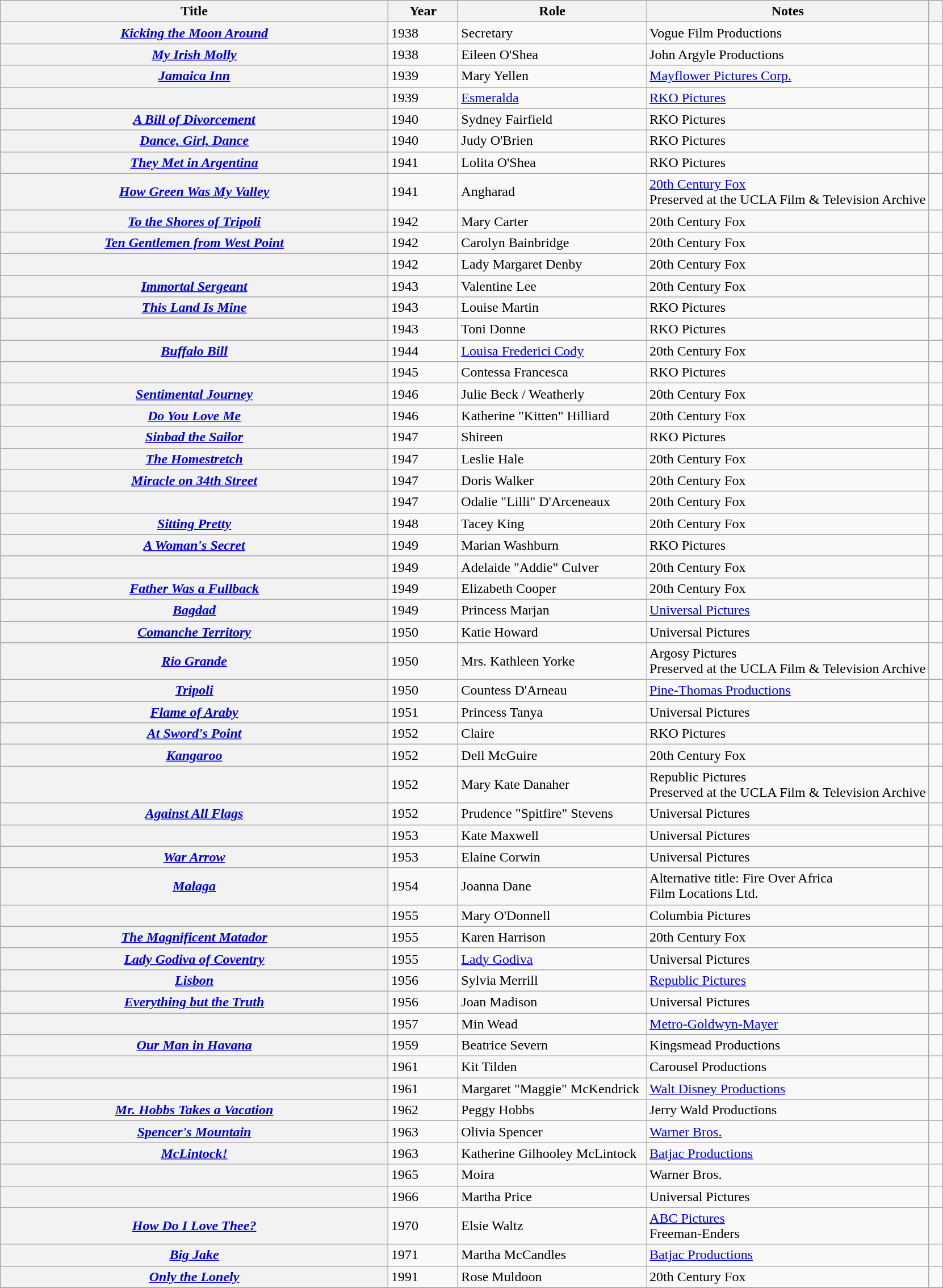<table class="wikitable sortable plainrowheaders">
<tr>
<th scope="col">Title</th>
<th scope="col">Year</th>
<th scope="col" width = 20% class="unsortable">Role</th>
<th scope="col" width = 30% class="unsortable">Notes</th>
<th scope="col" class="unsortable"></th>
</tr>
<tr>
<th scope="row"><em><a href='#'>Kicking the Moon Around</a></em></th>
<td>1938</td>
<td>Secretary</td>
<td>Vogue Film Productions</td>
<td align="center"></td>
</tr>
<tr>
<th scope="row"><em><a href='#'>My Irish Molly</a></em></th>
<td>1938</td>
<td>Eileen O'Shea</td>
<td>John Argyle Productions</td>
<td align="center"></td>
</tr>
<tr>
<th scope="row"><em><a href='#'>Jamaica Inn</a></em></th>
<td>1939</td>
<td>Mary Yellen</td>
<td><a href='#'>Mayflower Pictures Corp.</a></td>
<td align="center"></td>
</tr>
<tr>
<th scope="row"></th>
<td>1939</td>
<td><a href='#'>Esmeralda</a></td>
<td><a href='#'>RKO Pictures</a></td>
<td align="center"></td>
</tr>
<tr>
<th scope="row"><em><a href='#'>A Bill of Divorcement</a></em></th>
<td>1940</td>
<td>Sydney Fairfield</td>
<td>RKO Pictures</td>
<td align="center"></td>
</tr>
<tr>
<th scope="row"><em><a href='#'>Dance, Girl, Dance</a></em></th>
<td>1940</td>
<td>Judy O'Brien</td>
<td>RKO Pictures</td>
<td align="center"></td>
</tr>
<tr>
<th scope="row"><em><a href='#'>They Met in Argentina</a></em></th>
<td>1941</td>
<td>Lolita O'Shea</td>
<td>RKO Pictures</td>
<td align="center"></td>
</tr>
<tr>
<th scope="row"><em><a href='#'>How Green Was My Valley</a></em></th>
<td>1941</td>
<td>Angharad<br></td>
<td><a href='#'>20th Century Fox</a><br> Preserved at the UCLA Film & Television Archive</td>
<td align="center"></td>
</tr>
<tr>
<th scope="row"><em><a href='#'>To the Shores of Tripoli</a></em></th>
<td>1942</td>
<td>Mary Carter</td>
<td>20th Century Fox</td>
<td align="center"></td>
</tr>
<tr>
<th scope="row"><em><a href='#'>Ten Gentlemen from West Point</a></em></th>
<td>1942</td>
<td>Carolyn Bainbridge</td>
<td>20th Century Fox</td>
<td align="center"></td>
</tr>
<tr>
<th scope="row"></th>
<td>1942</td>
<td>Lady Margaret Denby</td>
<td>20th Century Fox</td>
<td align="center"></td>
</tr>
<tr>
<th scope="row"><em><a href='#'>Immortal Sergeant</a></em></th>
<td>1943</td>
<td>Valentine Lee</td>
<td>20th Century Fox</td>
<td align="center"></td>
</tr>
<tr>
<th scope="row"><em><a href='#'>This Land Is Mine</a></em></th>
<td>1943</td>
<td>Louise Martin</td>
<td>RKO Pictures</td>
<td align="center"></td>
</tr>
<tr>
<th scope="row"></th>
<td>1943</td>
<td>Toni Donne</td>
<td>RKO Pictures</td>
<td align="center"></td>
</tr>
<tr>
<th scope="row"><em><a href='#'>Buffalo Bill</a></em></th>
<td>1944</td>
<td><a href='#'>Louisa Frederici Cody</a></td>
<td>20th Century Fox</td>
<td align="center"></td>
</tr>
<tr>
<th scope="row"></th>
<td>1945</td>
<td>Contessa Francesca</td>
<td>RKO Pictures</td>
<td align="center"></td>
</tr>
<tr>
<th scope="row"><em><a href='#'>Sentimental Journey</a></em></th>
<td>1946</td>
<td>Julie Beck / Weatherly</td>
<td>20th Century Fox</td>
<td align="center"></td>
</tr>
<tr>
<th scope="row"><em><a href='#'>Do You Love Me</a></em></th>
<td>1946</td>
<td>Katherine "Kitten" Hilliard</td>
<td>20th Century Fox</td>
<td align="center"></td>
</tr>
<tr>
<th scope="row"><em><a href='#'>Sinbad the Sailor</a></em></th>
<td>1947</td>
<td>Shireen</td>
<td>RKO Pictures</td>
<td align="center"></td>
</tr>
<tr>
<th scope="row"><em><a href='#'>The Homestretch</a></em></th>
<td>1947</td>
<td>Leslie Hale</td>
<td>20th Century Fox</td>
<td align="center"></td>
</tr>
<tr>
<th scope="row"><em><a href='#'>Miracle on 34th Street</a></em></th>
<td>1947</td>
<td>Doris Walker</td>
<td>20th Century Fox</td>
<td align="center"></td>
</tr>
<tr>
<th scope="row"></th>
<td>1947</td>
<td>Odalie "Lilli" D'Arceneaux</td>
<td>20th Century Fox</td>
<td align="center"></td>
</tr>
<tr>
<th scope="row"><em><a href='#'>Sitting Pretty</a></em></th>
<td>1948</td>
<td>Tacey King</td>
<td>20th Century Fox</td>
<td align="center"></td>
</tr>
<tr>
<th scope="row"><em><a href='#'>A Woman's Secret</a></em></th>
<td>1949</td>
<td>Marian Washburn</td>
<td>RKO Pictures</td>
<td align="center"></td>
</tr>
<tr>
<th scope="row"></th>
<td>1949</td>
<td>Adelaide "Addie" Culver</td>
<td>20th Century Fox</td>
<td align="center"></td>
</tr>
<tr>
<th scope="row"><em><a href='#'>Father Was a Fullback</a></em></th>
<td>1949</td>
<td>Elizabeth Cooper</td>
<td>20th Century Fox</td>
<td align="center"></td>
</tr>
<tr>
<th scope="row"><em><a href='#'>Bagdad</a></em></th>
<td>1949</td>
<td>Princess Marjan</td>
<td><a href='#'>Universal Pictures</a></td>
<td align="center"></td>
</tr>
<tr>
<th scope="row"><em><a href='#'>Comanche Territory</a></em></th>
<td>1950</td>
<td>Katie Howard</td>
<td>Universal Pictures</td>
<td align="center"></td>
</tr>
<tr>
<th scope="row"><em><a href='#'>Rio Grande</a></em></th>
<td>1950</td>
<td>Mrs. Kathleen Yorke</td>
<td>Argosy Pictures<br>Preserved at the UCLA Film & Television Archive</td>
<td align="center"></td>
</tr>
<tr>
<th scope="row"><em><a href='#'>Tripoli</a></em></th>
<td>1950</td>
<td>Countess D'Arneau</td>
<td><a href='#'>Pine-Thomas Productions</a></td>
<td align="center"></td>
</tr>
<tr>
<th scope="row"><em><a href='#'>Flame of Araby</a></em></th>
<td>1951</td>
<td>Princess Tanya</td>
<td>Universal Pictures</td>
<td align="center"></td>
</tr>
<tr>
<th scope="row"><em><a href='#'>At Sword's Point</a></em></th>
<td>1952</td>
<td>Claire</td>
<td>RKO Pictures</td>
<td align="center"></td>
</tr>
<tr>
<th scope="row"><em><a href='#'>Kangaroo</a></em></th>
<td>1952</td>
<td>Dell McGuire</td>
<td>20th Century Fox</td>
<td align="center"></td>
</tr>
<tr>
<th scope="row"></th>
<td>1952</td>
<td>Mary Kate Danaher</td>
<td>Republic Pictures<br> Preserved at the UCLA Film & Television Archive</td>
<td align="center"></td>
</tr>
<tr>
<th scope="row"><em><a href='#'>Against All Flags</a></em></th>
<td>1952</td>
<td>Prudence "Spitfire" Stevens</td>
<td>Universal Pictures</td>
<td align="center"></td>
</tr>
<tr>
<th scope="row"></th>
<td>1953</td>
<td>Kate Maxwell</td>
<td>Universal Pictures</td>
<td align="center"></td>
</tr>
<tr>
<th scope="row"><em><a href='#'>War Arrow</a></em></th>
<td>1953</td>
<td>Elaine Corwin</td>
<td>Universal Pictures</td>
<td align="center"></td>
</tr>
<tr>
<th scope="row"><em><a href='#'>Malaga</a></em></th>
<td>1954</td>
<td>Joanna Dane</td>
<td>Alternative title: Fire Over Africa<br>Film Locations Ltd.</td>
<td align="center"></td>
</tr>
<tr>
<th scope="row"></th>
<td>1955</td>
<td>Mary O'Donnell</td>
<td>Columbia Pictures</td>
<td align="center"></td>
</tr>
<tr>
<th scope="row"><em><a href='#'>The Magnificent Matador</a></em></th>
<td>1955</td>
<td>Karen Harrison</td>
<td>20th Century Fox</td>
<td align="center"></td>
</tr>
<tr>
<th scope="row"><em><a href='#'>Lady Godiva of Coventry</a></em></th>
<td>1955</td>
<td><a href='#'>Lady Godiva</a></td>
<td>Universal Pictures</td>
<td align="center"></td>
</tr>
<tr>
<th scope="row"><em><a href='#'>Lisbon</a></em></th>
<td>1956</td>
<td>Sylvia Merrill</td>
<td><a href='#'>Republic Pictures</a></td>
<td align="center"></td>
</tr>
<tr>
<th scope="row"><em><a href='#'>Everything but the Truth</a></em></th>
<td>1956</td>
<td>Joan Madison</td>
<td>Universal Pictures</td>
<td align="center"></td>
</tr>
<tr>
<th scope="row"></th>
<td>1957</td>
<td>Min Wead</td>
<td><a href='#'>Metro-Goldwyn-Mayer</a></td>
<td align="center"></td>
</tr>
<tr>
<th scope="row"><em><a href='#'>Our Man in Havana</a></em></th>
<td>1959</td>
<td>Beatrice Severn</td>
<td>Kingsmead Productions</td>
<td align="center"></td>
</tr>
<tr>
<th scope="row"></th>
<td>1961</td>
<td>Kit Tilden</td>
<td>Carousel Productions</td>
<td align="center"></td>
</tr>
<tr>
<th scope="row"></th>
<td>1961</td>
<td>Margaret "Maggie" McKendrick</td>
<td><a href='#'>Walt Disney Productions</a></td>
<td align="center"></td>
</tr>
<tr>
<th scope="row"><em><a href='#'>Mr. Hobbs Takes a Vacation</a></em></th>
<td>1962</td>
<td>Peggy Hobbs</td>
<td>Jerry Wald Productions</td>
<td align="center"></td>
</tr>
<tr>
<th scope="row"><em><a href='#'>Spencer's Mountain</a></em></th>
<td>1963</td>
<td>Olivia Spencer</td>
<td><a href='#'>Warner Bros.</a></td>
<td align="center"></td>
</tr>
<tr>
<th scope="row"><em><a href='#'>McLintock!</a></em></th>
<td>1963</td>
<td>Katherine Gilhooley McLintock</td>
<td><a href='#'>Batjac Productions</a></td>
<td align="center"></td>
</tr>
<tr>
<th scope="row"></th>
<td>1965</td>
<td>Moira</td>
<td>Warner Bros.</td>
<td align="center"></td>
</tr>
<tr>
<th scope="row"></th>
<td>1966</td>
<td>Martha Price</td>
<td>Universal Pictures</td>
<td align="center"></td>
</tr>
<tr>
<th scope="row"><em><a href='#'>How Do I Love Thee?</a></em></th>
<td>1970</td>
<td>Elsie Waltz</td>
<td><a href='#'>ABC Pictures</a><br>Freeman-Enders</td>
<td align="center"></td>
</tr>
<tr>
<th scope="row"><em><a href='#'>Big Jake</a></em></th>
<td>1971</td>
<td>Martha McCandles</td>
<td><a href='#'>Batjac Productions</a></td>
<td align="center"></td>
</tr>
<tr>
<th scope="row"><em><a href='#'>Only the Lonely</a></em></th>
<td>1991</td>
<td>Rose Muldoon</td>
<td>20th Century Fox</td>
<td align="center"></td>
</tr>
<tr>
</tr>
</table>
